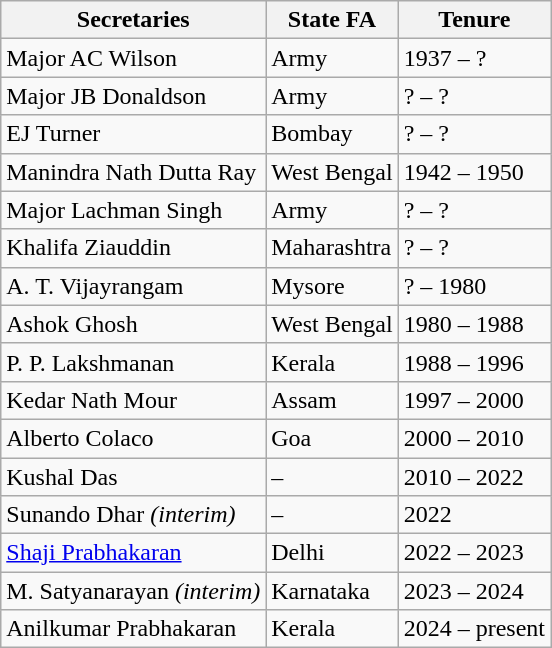<table class="wikitable">
<tr>
<th>Secretaries</th>
<th>State FA</th>
<th>Tenure</th>
</tr>
<tr>
<td>Major AC Wilson</td>
<td>Army</td>
<td>1937 – ?</td>
</tr>
<tr>
<td>Major JB Donaldson</td>
<td>Army</td>
<td>? – ?</td>
</tr>
<tr>
<td>EJ Turner</td>
<td>Bombay</td>
<td>? – ?</td>
</tr>
<tr>
<td>Manindra Nath Dutta Ray</td>
<td>West Bengal</td>
<td>1942 – 1950</td>
</tr>
<tr>
<td>Major Lachman Singh</td>
<td>Army</td>
<td>? – ?</td>
</tr>
<tr>
<td>Khalifa Ziauddin</td>
<td>Maharashtra</td>
<td>? – ?</td>
</tr>
<tr>
<td>A. T. Vijayrangam</td>
<td>Mysore</td>
<td>? – 1980</td>
</tr>
<tr>
<td>Ashok Ghosh</td>
<td>West Bengal</td>
<td>1980 – 1988</td>
</tr>
<tr>
<td>P. P. Lakshmanan</td>
<td>Kerala</td>
<td>1988 – 1996</td>
</tr>
<tr>
<td>Kedar Nath Mour</td>
<td>Assam</td>
<td>1997 – 2000</td>
</tr>
<tr>
<td>Alberto Colaco</td>
<td>Goa</td>
<td>2000 – 2010</td>
</tr>
<tr>
<td>Kushal Das</td>
<td>–</td>
<td>2010 – 2022</td>
</tr>
<tr>
<td>Sunando Dhar <em>(interim)</em></td>
<td>–</td>
<td>2022</td>
</tr>
<tr>
<td><a href='#'>Shaji Prabhakaran</a></td>
<td>Delhi</td>
<td>2022 – 2023</td>
</tr>
<tr>
<td>M. Satyanarayan <em>(interim)</em></td>
<td>Karnataka</td>
<td>2023 – 2024</td>
</tr>
<tr>
<td>Anilkumar Prabhakaran</td>
<td>Kerala</td>
<td>2024 – present</td>
</tr>
</table>
